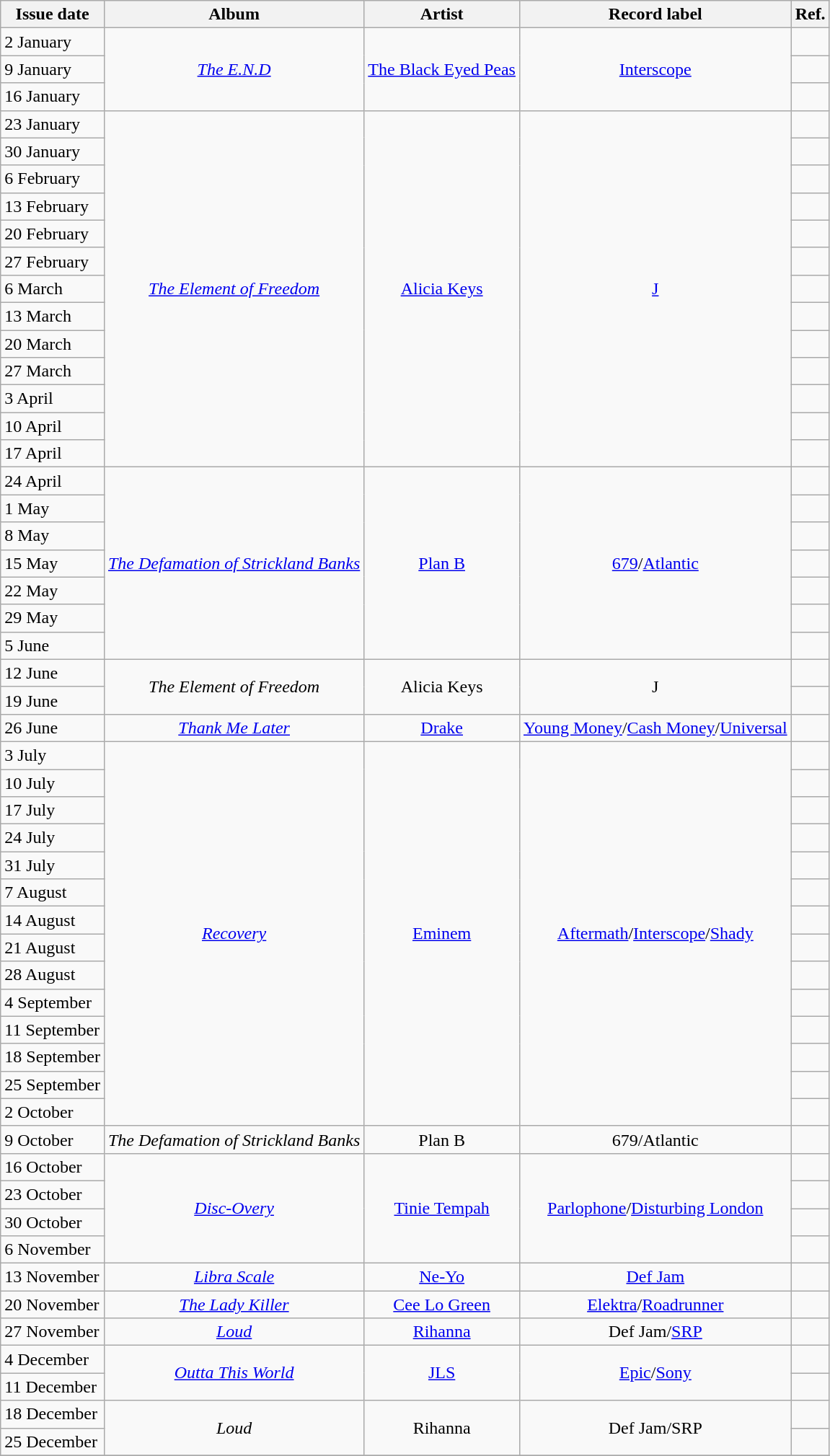<table class="wikitable plainrowheaders">
<tr>
<th scope=col>Issue date</th>
<th scope=col>Album</th>
<th scope=col>Artist</th>
<th scope=col>Record label</th>
<th scope=col>Ref.</th>
</tr>
<tr>
<td>2 January </td>
<td rowspan="3" align="center"><em><a href='#'>The E.N.D</a></em></td>
<td rowspan="3" align="center"><a href='#'>The Black Eyed Peas</a></td>
<td rowspan="3" align="center"><a href='#'>Interscope</a></td>
<td align="center"></td>
</tr>
<tr>
<td>9 January </td>
<td align="center"></td>
</tr>
<tr>
<td>16 January</td>
<td align="center"></td>
</tr>
<tr>
<td>23 January</td>
<td rowspan="13" align="center"><em><a href='#'>The Element of Freedom</a></em></td>
<td rowspan="13" align="center"><a href='#'>Alicia Keys</a></td>
<td rowspan="13" align="center"><a href='#'>J</a></td>
<td align="center"></td>
</tr>
<tr>
<td>30 January</td>
<td align="center"></td>
</tr>
<tr>
<td>6 February</td>
<td align="center"></td>
</tr>
<tr>
<td>13 February </td>
<td align="center"></td>
</tr>
<tr>
<td>20 February </td>
<td align="center"></td>
</tr>
<tr>
<td>27 February</td>
<td align="center"></td>
</tr>
<tr>
<td>6 March</td>
<td align="center"></td>
</tr>
<tr>
<td>13 March</td>
<td align="center"></td>
</tr>
<tr>
<td>20 March</td>
<td align="center"></td>
</tr>
<tr>
<td>27 March</td>
<td align="center"></td>
</tr>
<tr>
<td>3 April</td>
<td align="center"></td>
</tr>
<tr>
<td>10 April</td>
<td align="center"></td>
</tr>
<tr>
<td>17 April</td>
<td align="center"></td>
</tr>
<tr>
<td>24 April </td>
<td rowspan=7 align="center"><em><a href='#'>The Defamation of Strickland Banks</a></em></td>
<td align="center" rowspan="7"><a href='#'>Plan B</a></td>
<td align="center" rowspan="7"><a href='#'>679</a>/<a href='#'>Atlantic</a></td>
<td align="center"></td>
</tr>
<tr>
<td>1 May</td>
<td align="center"></td>
</tr>
<tr>
<td>8 May </td>
<td align="center"></td>
</tr>
<tr>
<td>15 May</td>
<td align="center"></td>
</tr>
<tr>
<td>22 May</td>
<td align="center"></td>
</tr>
<tr>
<td>29 May</td>
<td align="center"></td>
</tr>
<tr>
<td>5 June</td>
<td align="center"></td>
</tr>
<tr>
<td>12 June</td>
<td rowspan="2" align="center"><em>The Element of Freedom</em></td>
<td align="center" rowspan="2">Alicia Keys</td>
<td align="center" rowspan="2">J</td>
<td align="center"></td>
</tr>
<tr>
<td>19 June</td>
<td align="center"></td>
</tr>
<tr>
<td>26 June</td>
<td align="center"><em><a href='#'>Thank Me Later</a></em></td>
<td align="center"><a href='#'>Drake</a></td>
<td align="center"><a href='#'>Young Money</a>/<a href='#'>Cash Money</a>/<a href='#'>Universal</a></td>
<td align="center"></td>
</tr>
<tr>
<td>3 July </td>
<td rowspan="14" align="center"><em><a href='#'>Recovery</a></em></td>
<td align="center" rowspan="14"><a href='#'>Eminem</a></td>
<td align="center" rowspan="14"><a href='#'>Aftermath</a>/<a href='#'>Interscope</a>/<a href='#'>Shady</a></td>
<td align="center"></td>
</tr>
<tr>
<td>10 July </td>
<td align="center"></td>
</tr>
<tr>
<td>17 July</td>
<td align="center"></td>
</tr>
<tr>
<td>24 July </td>
<td align="center"></td>
</tr>
<tr>
<td>31 July </td>
<td align="center"></td>
</tr>
<tr>
<td>7 August </td>
<td align="center"></td>
</tr>
<tr>
<td>14 August</td>
<td align="center"></td>
</tr>
<tr>
<td>21 August </td>
<td align="center"></td>
</tr>
<tr>
<td>28 August</td>
<td align="center"></td>
</tr>
<tr>
<td>4 September </td>
<td align="center"></td>
</tr>
<tr>
<td>11 September</td>
<td align="center"></td>
</tr>
<tr>
<td>18 September</td>
<td align="center"></td>
</tr>
<tr>
<td>25 September</td>
<td align="center"></td>
</tr>
<tr>
<td>2 October</td>
<td align="center"></td>
</tr>
<tr>
<td>9 October</td>
<td align="center"><em>The Defamation of Strickland Banks</em></td>
<td align="center">Plan B</td>
<td align="center">679/Atlantic</td>
<td align="center"></td>
</tr>
<tr>
<td>16 October </td>
<td rowspan="4" align="center"><em><a href='#'>Disc-Overy</a></em></td>
<td rowspan="4" align="center"><a href='#'>Tinie Tempah</a></td>
<td rowspan="4" align="center"><a href='#'>Parlophone</a>/<a href='#'>Disturbing London</a></td>
<td align="center"></td>
</tr>
<tr>
<td>23 October</td>
<td align="center"></td>
</tr>
<tr>
<td>30 October</td>
<td align="center"></td>
</tr>
<tr>
<td>6 November</td>
<td align="center"></td>
</tr>
<tr>
<td>13 November</td>
<td align="center"><em><a href='#'>Libra Scale</a></em></td>
<td align="center"><a href='#'>Ne-Yo</a></td>
<td align="center"><a href='#'>Def Jam</a></td>
<td align="center"></td>
</tr>
<tr>
<td>20 November </td>
<td align="center"><em><a href='#'>The Lady Killer</a></em></td>
<td align="center"><a href='#'>Cee Lo Green</a></td>
<td align="center"><a href='#'>Elektra</a>/<a href='#'>Roadrunner</a></td>
<td align="center"></td>
</tr>
<tr>
<td>27 November</td>
<td align="center"><em><a href='#'>Loud</a></em></td>
<td align="center"><a href='#'>Rihanna</a></td>
<td align="center">Def Jam/<a href='#'>SRP</a></td>
<td align="center"></td>
</tr>
<tr>
<td>4 December</td>
<td rowspan="2" align="center"><em><a href='#'>Outta This World</a></em></td>
<td rowspan="2" align="center"><a href='#'>JLS</a></td>
<td align="center" rowspan="2"><a href='#'>Epic</a>/<a href='#'>Sony</a></td>
<td align="center"></td>
</tr>
<tr>
<td>11 December</td>
<td align="center"></td>
</tr>
<tr>
<td>18 December</td>
<td rowspan="2" align="center"><em>Loud</em></td>
<td rowspan="2" align="center">Rihanna</td>
<td rowspan="2" align="center">Def Jam/SRP</td>
<td align="center"></td>
</tr>
<tr>
<td>25 December </td>
<td align="center"></td>
</tr>
<tr>
</tr>
</table>
